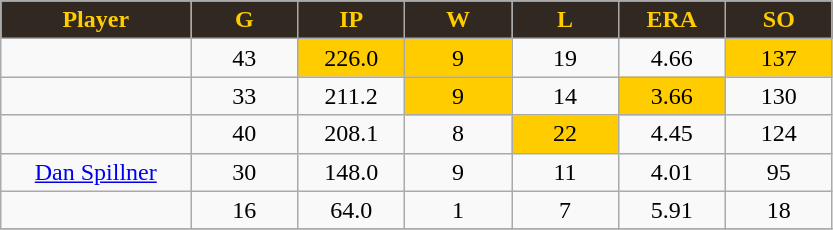<table class="wikitable sortable">
<tr>
<th style="background:#312821; color:#FFCC00" width="16%">Player</th>
<th style="background:#312821; color:#FFCC00" width="9%">G</th>
<th style="background:#312821; color:#FFCC00" width="9%">IP</th>
<th style="background:#312821; color:#FFCC00" width="9%">W</th>
<th style="background:#312821; color:#FFCC00" width="9%">L</th>
<th style="background:#312821; color:#FFCC00" width="9%">ERA</th>
<th style="background:#312821; color:#FFCC00" width="9%">SO</th>
</tr>
<tr align="center">
<td></td>
<td>43</td>
<td bgcolor="#FFCC00">226.0</td>
<td bgcolor="#FFCC00">9</td>
<td>19</td>
<td>4.66</td>
<td bgcolor="#FFCC00">137</td>
</tr>
<tr align="center">
<td></td>
<td>33</td>
<td>211.2</td>
<td bgcolor="#FFCC00">9</td>
<td>14</td>
<td bgcolor="#FFCC00">3.66</td>
<td>130</td>
</tr>
<tr align="center">
<td></td>
<td>40</td>
<td>208.1</td>
<td>8</td>
<td bgcolor="#FFCC00">22</td>
<td>4.45</td>
<td>124</td>
</tr>
<tr align="center">
<td><a href='#'>Dan Spillner</a></td>
<td>30</td>
<td>148.0</td>
<td>9</td>
<td>11</td>
<td>4.01</td>
<td>95</td>
</tr>
<tr align=center>
<td></td>
<td>16</td>
<td>64.0</td>
<td>1</td>
<td>7</td>
<td>5.91</td>
<td>18</td>
</tr>
<tr align="center">
</tr>
</table>
